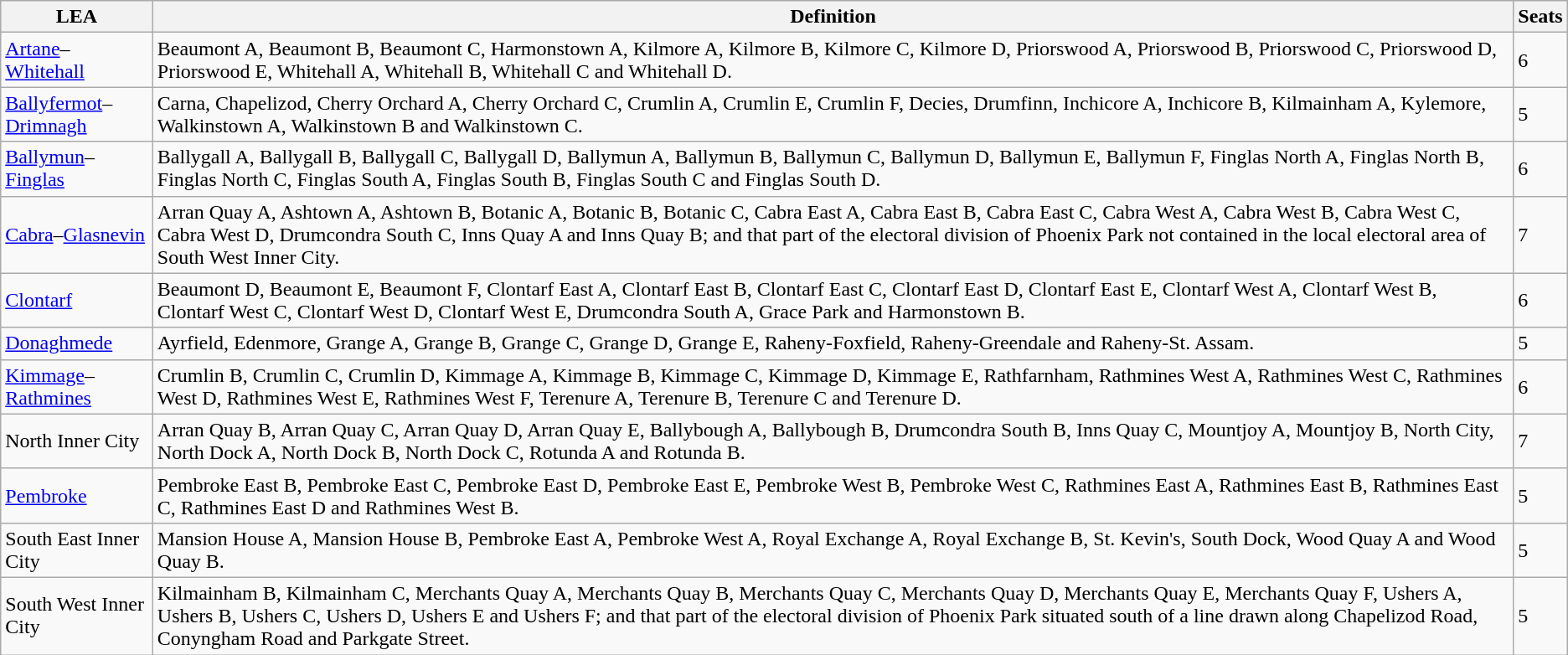<table class="wikitable">
<tr>
<th>LEA</th>
<th>Definition</th>
<th>Seats</th>
</tr>
<tr>
<td><a href='#'>Artane</a>–<a href='#'>Whitehall</a></td>
<td>Beaumont A, Beaumont B, Beaumont C, Harmonstown A, Kilmore A, Kilmore B, Kilmore C, Kilmore D, Priorswood A, Priorswood B, Priorswood C, Priorswood D, Priorswood E, Whitehall A, Whitehall B, Whitehall C and Whitehall D.</td>
<td>6</td>
</tr>
<tr>
<td><a href='#'>Ballyfermot</a>–<a href='#'>Drimnagh</a></td>
<td>Carna, Chapelizod, Cherry Orchard A, Cherry Orchard C, Crumlin A, Crumlin E, Crumlin F, Decies, Drumfinn, Inchicore A, Inchicore B, Kilmainham A, Kylemore, Walkinstown A, Walkinstown B and Walkinstown C.</td>
<td>5</td>
</tr>
<tr>
<td><a href='#'>Ballymun</a>–<a href='#'>Finglas</a></td>
<td>Ballygall A, Ballygall B, Ballygall C, Ballygall D, Ballymun A, Ballymun B, Ballymun C, Ballymun D, Ballymun E, Ballymun F, Finglas North A, Finglas North B, Finglas North C, Finglas South A, Finglas South B, Finglas South C and Finglas South D.</td>
<td>6</td>
</tr>
<tr>
<td><a href='#'>Cabra</a>–<a href='#'>Glasnevin</a></td>
<td>Arran Quay A, Ashtown A, Ashtown B, Botanic A, Botanic B, Botanic C, Cabra East A, Cabra East B, Cabra East C, Cabra West A, Cabra West B, Cabra West C, Cabra West D, Drumcondra South C, Inns Quay A and Inns Quay B; and that part of the electoral division of Phoenix Park not contained in the local electoral area of South West Inner City.</td>
<td>7</td>
</tr>
<tr>
<td><a href='#'>Clontarf</a></td>
<td>Beaumont D, Beaumont E, Beaumont F, Clontarf East A, Clontarf East B, Clontarf East C, Clontarf East D, Clontarf East E, Clontarf West A, Clontarf West B, Clontarf West C, Clontarf West D, Clontarf West E, Drumcondra South A, Grace Park and Harmonstown B.</td>
<td>6</td>
</tr>
<tr>
<td><a href='#'>Donaghmede</a></td>
<td>Ayrfield, Edenmore, Grange A, Grange B, Grange C, Grange D, Grange E, Raheny-Foxfield, Raheny-Greendale and Raheny-St. Assam.</td>
<td>5</td>
</tr>
<tr>
<td><a href='#'>Kimmage</a>–<a href='#'>Rathmines</a></td>
<td>Crumlin B, Crumlin C, Crumlin D, Kimmage A, Kimmage B, Kimmage C, Kimmage D, Kimmage E, Rathfarnham, Rathmines West A, Rathmines West C, Rathmines West D, Rathmines West E, Rathmines West F, Terenure A, Terenure B, Terenure C and Terenure D.</td>
<td>6</td>
</tr>
<tr>
<td>North Inner City</td>
<td>Arran Quay B, Arran Quay C, Arran Quay D, Arran Quay E, Ballybough A, Ballybough B, Drumcondra South B, Inns Quay C, Mountjoy A, Mountjoy B, North City, North Dock A, North Dock B, North Dock C, Rotunda A and Rotunda B.</td>
<td>7</td>
</tr>
<tr>
<td><a href='#'>Pembroke</a></td>
<td>Pembroke East B, Pembroke East C, Pembroke East D, Pembroke East E, Pembroke West B, Pembroke West C, Rathmines East A, Rathmines East B, Rathmines East C, Rathmines East D and Rathmines West B.</td>
<td>5</td>
</tr>
<tr>
<td>South East Inner City</td>
<td>Mansion House A, Mansion House B, Pembroke East A, Pembroke West A, Royal Exchange A, Royal Exchange B, St. Kevin's, South Dock, Wood Quay A and Wood Quay B.</td>
<td>5</td>
</tr>
<tr>
<td>South West Inner City</td>
<td>Kilmainham B, Kilmainham C, Merchants Quay A, Merchants Quay B, Merchants Quay C, Merchants Quay D, Merchants Quay E, Merchants Quay F, Ushers A, Ushers B, Ushers C, Ushers D, Ushers E and Ushers F; and that part of the electoral division of Phoenix Park situated south of a line drawn along Chapelizod Road, Conyngham Road and Parkgate Street.</td>
<td>5</td>
</tr>
</table>
